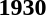<table>
<tr>
<td><strong>1930</strong><br></td>
</tr>
</table>
